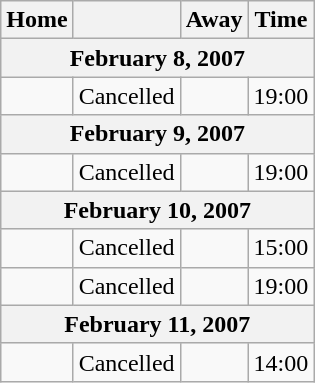<table class="wikitable">
<tr>
<th>Home</th>
<th></th>
<th>Away</th>
<th>Time</th>
</tr>
<tr>
<th colspan="7">February 8, 2007</th>
</tr>
<tr>
<td></td>
<td>Cancelled</td>
<td></td>
<td>19:00</td>
</tr>
<tr>
<th colspan="7">February 9, 2007</th>
</tr>
<tr>
<td></td>
<td>Cancelled</td>
<td></td>
<td>19:00</td>
</tr>
<tr>
<th colspan="7">February 10, 2007</th>
</tr>
<tr>
<td></td>
<td>Cancelled</td>
<td></td>
<td>15:00</td>
</tr>
<tr>
<td></td>
<td>Cancelled</td>
<td></td>
<td>19:00</td>
</tr>
<tr>
<th colspan="7">February 11, 2007</th>
</tr>
<tr>
<td></td>
<td>Cancelled</td>
<td></td>
<td>14:00</td>
</tr>
</table>
